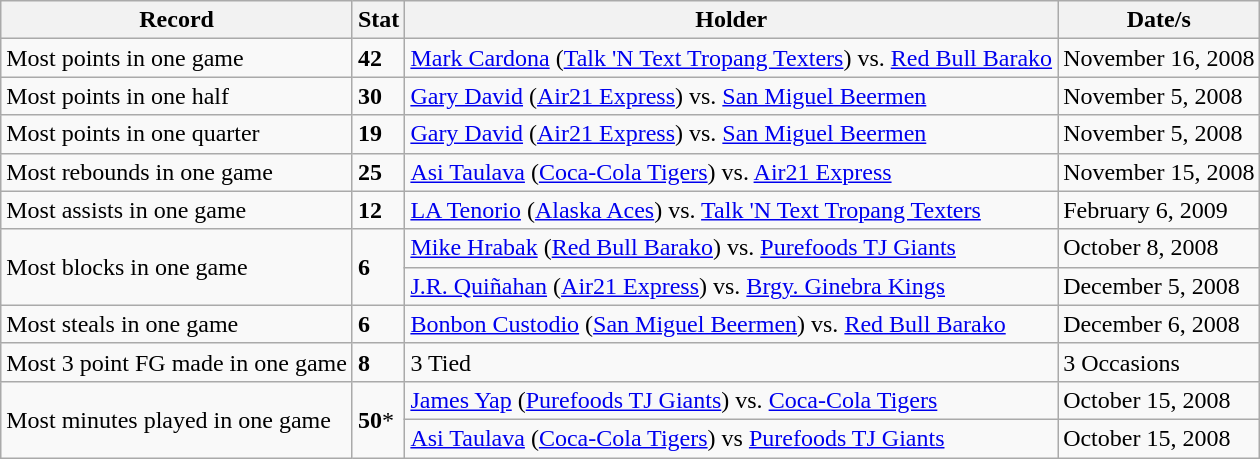<table class=wikitable>
<tr>
<th>Record</th>
<th>Stat</th>
<th>Holder</th>
<th>Date/s</th>
</tr>
<tr>
<td>Most points in one game</td>
<td><strong>42</strong></td>
<td><a href='#'>Mark Cardona</a> (<a href='#'>Talk 'N Text Tropang Texters</a>) vs. <a href='#'>Red Bull Barako</a></td>
<td>November 16, 2008</td>
</tr>
<tr>
<td>Most points in one half</td>
<td><strong>30</strong></td>
<td><a href='#'>Gary David</a> (<a href='#'>Air21 Express</a>) vs. <a href='#'>San Miguel Beermen</a></td>
<td>November 5, 2008</td>
</tr>
<tr>
<td>Most points in one quarter</td>
<td><strong>19</strong></td>
<td><a href='#'>Gary David</a> (<a href='#'>Air21 Express</a>) vs. <a href='#'>San Miguel Beermen</a></td>
<td>November 5, 2008</td>
</tr>
<tr>
<td>Most rebounds in one game</td>
<td><strong>25</strong></td>
<td><a href='#'>Asi Taulava</a> (<a href='#'>Coca-Cola Tigers</a>) vs. <a href='#'>Air21 Express</a></td>
<td>November 15, 2008</td>
</tr>
<tr>
<td>Most assists in one game</td>
<td><strong>12</strong></td>
<td><a href='#'>LA Tenorio</a> (<a href='#'>Alaska Aces</a>) vs. <a href='#'>Talk 'N Text Tropang Texters</a></td>
<td>February 6, 2009</td>
</tr>
<tr>
<td rowspan=2>Most blocks in one game</td>
<td rowspan=2><strong>6</strong></td>
<td><a href='#'>Mike Hrabak</a> (<a href='#'>Red Bull Barako</a>) vs. <a href='#'>Purefoods TJ Giants</a></td>
<td>October 8, 2008</td>
</tr>
<tr>
<td><a href='#'>J.R. Quiñahan</a> (<a href='#'>Air21 Express</a>) vs. <a href='#'>Brgy. Ginebra Kings</a></td>
<td>December 5, 2008</td>
</tr>
<tr>
<td>Most steals in one game</td>
<td><strong>6</strong></td>
<td><a href='#'>Bonbon Custodio</a> (<a href='#'>San Miguel Beermen</a>) vs. <a href='#'>Red Bull Barako</a></td>
<td>December 6, 2008</td>
</tr>
<tr>
<td>Most 3 point FG made in one game</td>
<td><strong>8</strong></td>
<td>3 Tied</td>
<td>3 Occasions</td>
</tr>
<tr>
<td rowspan=2>Most minutes played in one game</td>
<td rowspan=2><strong>50</strong>*</td>
<td><a href='#'>James Yap</a> (<a href='#'>Purefoods TJ Giants</a>) vs. <a href='#'>Coca-Cola Tigers</a></td>
<td>October 15, 2008</td>
</tr>
<tr>
<td><a href='#'>Asi Taulava</a> (<a href='#'>Coca-Cola Tigers</a>) vs <a href='#'>Purefoods TJ Giants</a></td>
<td>October 15, 2008</td>
</tr>
</table>
